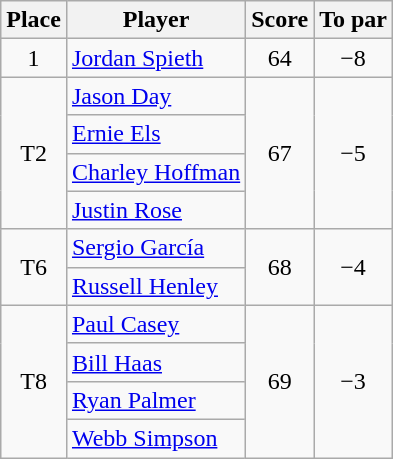<table class="wikitable">
<tr>
<th>Place</th>
<th>Player</th>
<th>Score</th>
<th>To par</th>
</tr>
<tr>
<td align=center>1</td>
<td> <a href='#'>Jordan Spieth</a></td>
<td align=center>64</td>
<td align=center>−8</td>
</tr>
<tr>
<td rowspan=4 align=center>T2</td>
<td> <a href='#'>Jason Day</a></td>
<td rowspan=4 align=center>67</td>
<td rowspan=4 align=center>−5</td>
</tr>
<tr>
<td> <a href='#'>Ernie Els</a></td>
</tr>
<tr>
<td> <a href='#'>Charley Hoffman</a></td>
</tr>
<tr>
<td> <a href='#'>Justin Rose</a></td>
</tr>
<tr>
<td rowspan=2 align=center>T6</td>
<td> <a href='#'>Sergio García</a></td>
<td rowspan=2 align=center>68</td>
<td rowspan=2 align=center>−4</td>
</tr>
<tr>
<td> <a href='#'>Russell Henley</a></td>
</tr>
<tr>
<td rowspan=4 align=center>T8</td>
<td> <a href='#'>Paul Casey</a></td>
<td rowspan=4 align=center>69</td>
<td rowspan=4 align=center>−3</td>
</tr>
<tr>
<td> <a href='#'>Bill Haas</a></td>
</tr>
<tr>
<td> <a href='#'>Ryan Palmer</a></td>
</tr>
<tr>
<td> <a href='#'>Webb Simpson</a></td>
</tr>
</table>
